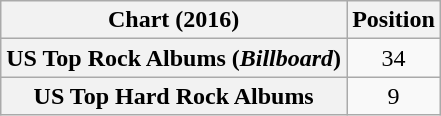<table class="wikitable plainrowheaders" style="text-align:center">
<tr>
<th scope="col">Chart (2016)</th>
<th scope="col">Position</th>
</tr>
<tr>
<th scope="row">US Top Rock Albums (<em>Billboard</em>)</th>
<td>34</td>
</tr>
<tr>
<th scope="row">US Top Hard Rock Albums</th>
<td>9</td>
</tr>
</table>
